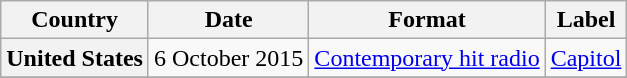<table class="wikitable plainrowheaders">
<tr>
<th scope="col">Country</th>
<th scope="col">Date</th>
<th scope="col">Format</th>
<th scope="col">Label</th>
</tr>
<tr>
<th scope="row">United States</th>
<td>6 October 2015</td>
<td><a href='#'>Contemporary hit radio</a></td>
<td><a href='#'>Capitol</a></td>
</tr>
<tr>
</tr>
</table>
